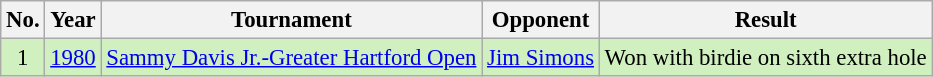<table class="wikitable" style="font-size:95%;">
<tr>
<th>No.</th>
<th>Year</th>
<th>Tournament</th>
<th>Opponent</th>
<th>Result</th>
</tr>
<tr style="background:#D0F0C0;">
<td align=center>1</td>
<td><a href='#'>1980</a></td>
<td><a href='#'>Sammy Davis Jr.-Greater Hartford Open</a></td>
<td> <a href='#'>Jim Simons</a></td>
<td>Won with birdie on sixth extra hole</td>
</tr>
</table>
